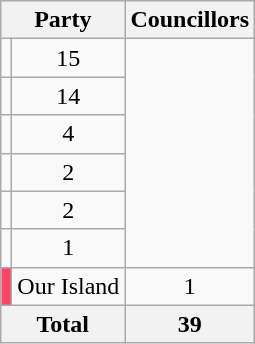<table class="wikitable">
<tr>
<th colspan=2>Party</th>
<th>Councillors</th>
</tr>
<tr>
<td></td>
<td align=center>15</td>
</tr>
<tr>
<td></td>
<td align=center>14</td>
</tr>
<tr>
<td></td>
<td align=center>4</td>
</tr>
<tr>
<td></td>
<td align=center>2</td>
</tr>
<tr>
<td></td>
<td align=center>2</td>
</tr>
<tr>
<td></td>
<td align=center>1</td>
</tr>
<tr>
<td style="background:#FE4164"></td>
<td>Our Island</td>
<td align=center>1</td>
</tr>
<tr>
<th colspan=2>Total</th>
<th>39</th>
</tr>
</table>
